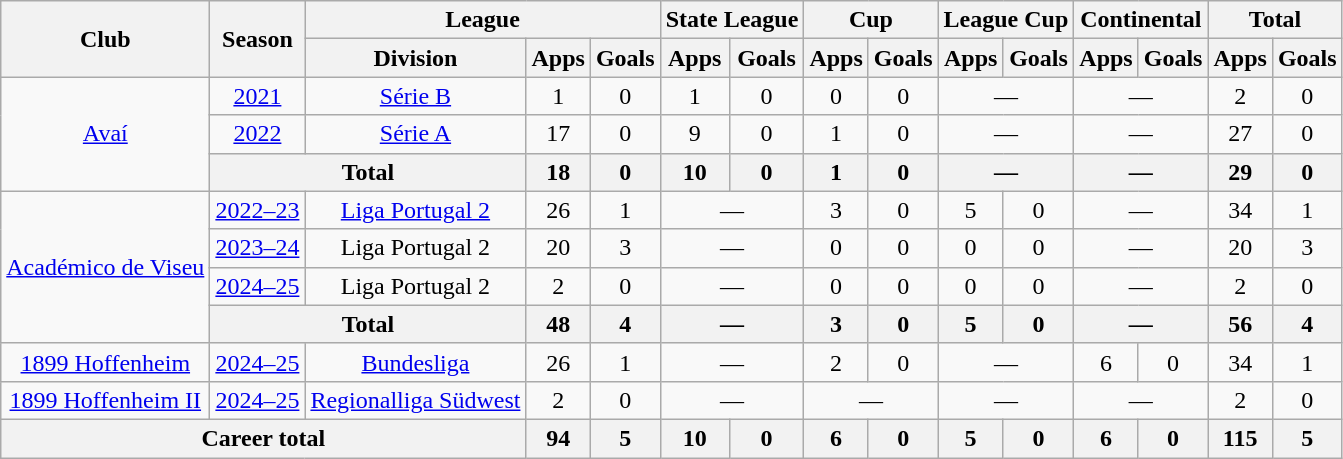<table class="wikitable" style="text-align: center;">
<tr>
<th rowspan="2">Club</th>
<th rowspan="2">Season</th>
<th colspan="3">League</th>
<th colspan="2">State League</th>
<th colspan="2">Cup</th>
<th colspan="2">League Cup</th>
<th colspan="2">Continental</th>
<th colspan="2">Total</th>
</tr>
<tr>
<th>Division</th>
<th>Apps</th>
<th>Goals</th>
<th>Apps</th>
<th>Goals</th>
<th>Apps</th>
<th>Goals</th>
<th>Apps</th>
<th>Goals</th>
<th>Apps</th>
<th>Goals</th>
<th>Apps</th>
<th>Goals</th>
</tr>
<tr>
<td rowspan="3"><a href='#'>Avaí</a></td>
<td><a href='#'>2021</a></td>
<td><a href='#'>Série B</a></td>
<td>1</td>
<td>0</td>
<td>1</td>
<td>0</td>
<td>0</td>
<td>0</td>
<td colspan="2">—</td>
<td colspan="2">—</td>
<td>2</td>
<td>0</td>
</tr>
<tr>
<td><a href='#'>2022</a></td>
<td><a href='#'>Série A</a></td>
<td>17</td>
<td>0</td>
<td>9</td>
<td>0</td>
<td>1</td>
<td>0</td>
<td colspan="2">—</td>
<td colspan="2">—</td>
<td>27</td>
<td>0</td>
</tr>
<tr>
<th colspan="2">Total</th>
<th>18</th>
<th>0</th>
<th>10</th>
<th>0</th>
<th>1</th>
<th>0</th>
<th colspan="2">—</th>
<th colspan="2">—</th>
<th>29</th>
<th>0</th>
</tr>
<tr>
<td rowspan="4"><a href='#'>Académico de Viseu</a></td>
<td><a href='#'>2022–23</a></td>
<td><a href='#'>Liga Portugal 2</a></td>
<td>26</td>
<td>1</td>
<td colspan="2">—</td>
<td>3</td>
<td>0</td>
<td>5</td>
<td>0</td>
<td colspan="2">—</td>
<td>34</td>
<td>1</td>
</tr>
<tr>
<td><a href='#'>2023–24</a></td>
<td>Liga Portugal 2</td>
<td>20</td>
<td>3</td>
<td colspan="2">—</td>
<td>0</td>
<td>0</td>
<td>0</td>
<td>0</td>
<td colspan="2">—</td>
<td>20</td>
<td>3</td>
</tr>
<tr>
<td><a href='#'>2024–25</a></td>
<td>Liga Portugal 2</td>
<td>2</td>
<td>0</td>
<td colspan="2">—</td>
<td>0</td>
<td>0</td>
<td>0</td>
<td>0</td>
<td colspan="2">—</td>
<td>2</td>
<td>0</td>
</tr>
<tr>
<th colspan="2">Total</th>
<th>48</th>
<th>4</th>
<th colspan="2">—</th>
<th>3</th>
<th>0</th>
<th>5</th>
<th>0</th>
<th colspan="2">—</th>
<th>56</th>
<th>4</th>
</tr>
<tr>
<td><a href='#'>1899 Hoffenheim</a></td>
<td><a href='#'>2024–25</a></td>
<td><a href='#'>Bundesliga</a></td>
<td>26</td>
<td>1</td>
<td colspan="2">—</td>
<td>2</td>
<td>0</td>
<td colspan="2">—</td>
<td>6</td>
<td>0</td>
<td>34</td>
<td>1</td>
</tr>
<tr>
<td><a href='#'>1899 Hoffenheim II</a></td>
<td><a href='#'>2024–25</a></td>
<td><a href='#'>Regionalliga Südwest</a></td>
<td>2</td>
<td>0</td>
<td colspan="2">—</td>
<td colspan="2">—</td>
<td colspan="2">—</td>
<td colspan="2">—</td>
<td>2</td>
<td>0</td>
</tr>
<tr>
<th colspan="3">Career total</th>
<th>94</th>
<th>5</th>
<th>10</th>
<th>0</th>
<th>6</th>
<th>0</th>
<th>5</th>
<th>0</th>
<th>6</th>
<th>0</th>
<th>115</th>
<th>5</th>
</tr>
</table>
